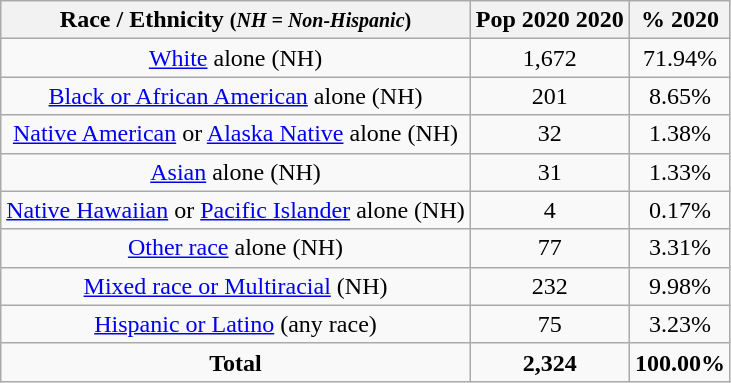<table class="wikitable" style="text-align:center;">
<tr>
<th>Race / Ethnicity <small>(<em>NH = Non-Hispanic</em>)</small></th>
<th>Pop 2020 2020</th>
<th>% 2020</th>
</tr>
<tr>
<td><a href='#'>White</a> alone (NH)</td>
<td>1,672</td>
<td>71.94%</td>
</tr>
<tr>
<td><a href='#'>Black or African American</a> alone (NH)</td>
<td>201</td>
<td>8.65%</td>
</tr>
<tr>
<td><a href='#'>Native American</a> or <a href='#'>Alaska Native</a> alone (NH)</td>
<td>32</td>
<td>1.38%</td>
</tr>
<tr>
<td><a href='#'>Asian</a> alone (NH)</td>
<td>31</td>
<td>1.33%</td>
</tr>
<tr>
<td><a href='#'>Native Hawaiian</a> or <a href='#'>Pacific Islander</a> alone (NH)</td>
<td>4</td>
<td>0.17%</td>
</tr>
<tr>
<td><a href='#'>Other race</a> alone (NH)</td>
<td>77</td>
<td>3.31%</td>
</tr>
<tr>
<td><a href='#'>Mixed race or Multiracial</a> (NH)</td>
<td>232</td>
<td>9.98%</td>
</tr>
<tr>
<td><a href='#'>Hispanic or Latino</a> (any race)</td>
<td>75</td>
<td>3.23%</td>
</tr>
<tr>
<td><strong>Total</strong></td>
<td><strong>2,324</strong></td>
<td><strong>100.00%</strong></td>
</tr>
</table>
